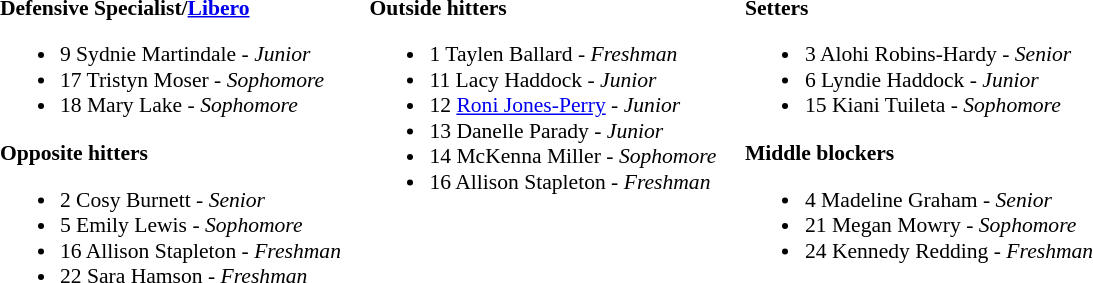<table class="toccolours" style="border-collapse:collapse; font-size:90%;">
<tr>
<td colspan="7" style=></td>
</tr>
<tr>
</tr>
<tr>
<td width="03"> </td>
<td valign="top"><br><strong>Defensive Specialist/<a href='#'>Libero</a></strong><ul><li>9 Sydnie Martindale - <em>Junior</em></li><li>17 Tristyn Moser - <em>Sophomore</em></li><li>18 Mary Lake - <em>Sophomore</em></li></ul><strong>Opposite hitters</strong><ul><li>2 Cosy Burnett - <em> Senior</em></li><li>5 Emily Lewis - <em> Sophomore</em></li><li>16 Allison Stapleton - <em>Freshman</em></li><li>22 Sara Hamson - <em>Freshman</em></li></ul></td>
<td width="15"> </td>
<td valign="top"><br><strong>Outside hitters</strong><ul><li>1 Taylen Ballard - <em>Freshman</em></li><li>11 Lacy Haddock - <em>Junior</em></li><li>12 <a href='#'>Roni Jones-Perry</a> - <em>Junior</em></li><li>13 Danelle Parady - <em> Junior</em></li><li>14 McKenna Miller - <em>Sophomore</em></li><li>16 Allison Stapleton - <em>Freshman</em></li></ul></td>
<td width="15"> </td>
<td valign="top"><br><strong>Setters</strong><ul><li>3 Alohi Robins-Hardy - <em>Senior</em></li><li>6 Lyndie Haddock - <em>Junior</em></li><li>15 Kiani Tuileta - <em> Sophomore</em></li></ul><strong>Middle blockers</strong><ul><li>4 Madeline Graham - <em>Senior</em></li><li>21 Megan Mowry - <em>Sophomore</em></li><li>24 Kennedy Redding - <em> Freshman</em></li></ul></td>
<td width="20"> </td>
</tr>
</table>
